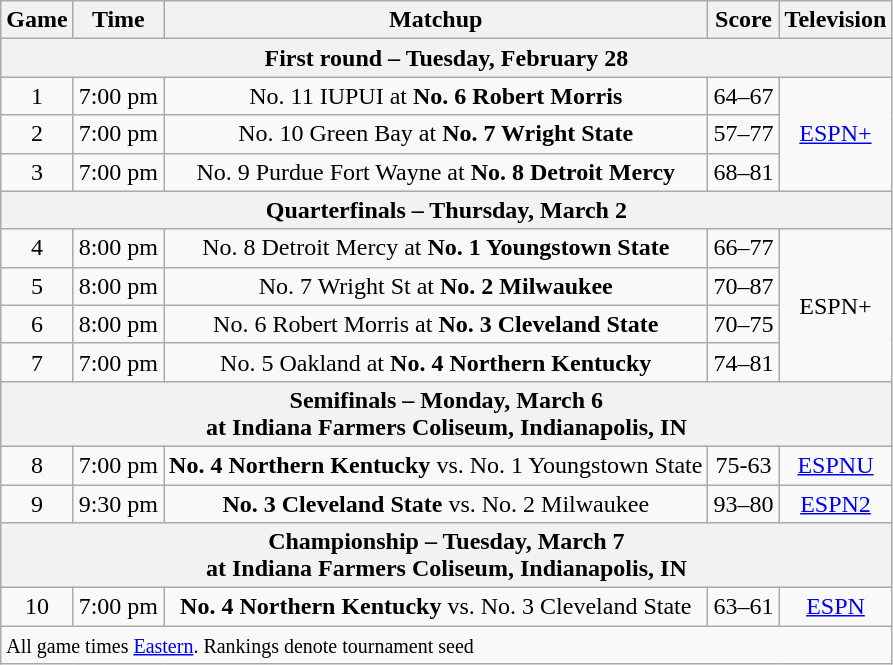<table class="wikitable">
<tr>
<th>Game</th>
<th>Time</th>
<th>Matchup</th>
<th>Score</th>
<th>Television</th>
</tr>
<tr>
<th colspan="5">First round – Tuesday, February 28</th>
</tr>
<tr>
<td align="center">1</td>
<td>7:00 pm</td>
<td align="center">No. 11 IUPUI at <strong>No. 6 Robert Morris</strong></td>
<td align="center">64–67</td>
<td rowspan="3" align="center"><a href='#'>ESPN+</a></td>
</tr>
<tr>
<td align="center">2</td>
<td>7:00 pm</td>
<td align="center">No. 10 Green Bay at <strong>No. 7 Wright State</strong></td>
<td align="center">57–77</td>
</tr>
<tr>
<td align="center">3</td>
<td>7:00 pm</td>
<td align="center">No. 9 Purdue Fort Wayne at <strong>No. 8 Detroit Mercy</strong></td>
<td align="center">68–81</td>
</tr>
<tr>
<th colspan="5">Quarterfinals – Thursday, March 2</th>
</tr>
<tr>
<td align="center">4</td>
<td>8:00 pm</td>
<td align="center">No. 8 Detroit Mercy at <strong>No. 1 Youngstown State</strong></td>
<td align="center">66–77</td>
<td rowspan="4" align="center">ESPN+</td>
</tr>
<tr>
<td align="center">5</td>
<td>8:00 pm</td>
<td align="center">No. 7 Wright St at <strong>No. 2 Milwaukee</strong></td>
<td align="center">70–87</td>
</tr>
<tr>
<td align="center">6</td>
<td>8:00 pm</td>
<td align="center">No. 6 Robert Morris at <strong>No. 3 Cleveland State</strong></td>
<td align="center">70–75 </td>
</tr>
<tr>
<td align="center">7</td>
<td>7:00 pm</td>
<td align="center">No. 5 Oakland at <strong>No. 4 Northern Kentucky</strong></td>
<td align="center">74–81</td>
</tr>
<tr>
<th colspan="5">Semifinals – Monday, March 6<br>at Indiana Farmers Coliseum, Indianapolis, IN</th>
</tr>
<tr>
<td align="center">8</td>
<td>7:00 pm</td>
<td align="center"><strong>No. 4 Northern Kentucky</strong> vs. No. 1 Youngstown State</td>
<td align="center">75-63</td>
<td align="center"><a href='#'>ESPNU</a></td>
</tr>
<tr>
<td align="center">9</td>
<td>9:30 pm</td>
<td align="center"><strong>No. 3 Cleveland State</strong> vs. No. 2 Milwaukee</td>
<td align="center">93–80</td>
<td align="center"><a href='#'>ESPN2</a></td>
</tr>
<tr>
<th colspan="5">Championship – Tuesday, March 7<br>at Indiana Farmers Coliseum, Indianapolis, IN</th>
</tr>
<tr>
<td align="center">10</td>
<td>7:00 pm</td>
<td align="center"><strong>No. 4 Northern Kentucky</strong> vs. No. 3 Cleveland State</td>
<td align="center">63–61</td>
<td align="center"><a href='#'>ESPN</a></td>
</tr>
<tr>
<td colspan="5"><small>All game times <a href='#'>Eastern</a>. Rankings denote tournament seed</small></td>
</tr>
</table>
